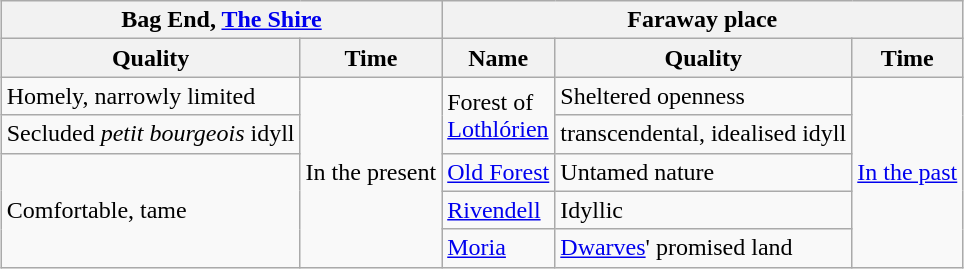<table class="wikitable" style="margin: 1em auto;">
<tr>
<th colspan=2>Bag End, <a href='#'>The Shire</a></th>
<th colspan=3>Faraway place</th>
</tr>
<tr>
<th>Quality</th>
<th>Time</th>
<th>Name</th>
<th>Quality</th>
<th>Time</th>
</tr>
<tr>
<td>Homely, narrowly limited</td>
<td rowspan=5>In the present</td>
<td rowspan=2>Forest of<br><a href='#'>Lothlórien</a></td>
<td>Sheltered openness</td>
<td rowspan=5><a href='#'>In the past</a></td>
</tr>
<tr>
<td>Secluded <em>petit bourgeois</em> idyll</td>
<td> transcendental, idealised idyll</td>
</tr>
<tr>
<td rowspan=3>Comfortable, tame</td>
<td><a href='#'>Old Forest</a></td>
<td>Untamed nature</td>
</tr>
<tr>
<td> <a href='#'>Rivendell</a></td>
<td>Idyllic</td>
</tr>
<tr>
<td> <a href='#'>Moria</a></td>
<td><a href='#'>Dwarves</a>' promised land</td>
</tr>
</table>
